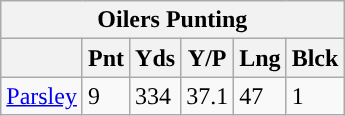<table class="wikitable">
<tr>
<th colspan="6">Oilers Punting</th>
</tr>
<tr>
<th></th>
<th>Pnt</th>
<th>Yds</th>
<th>Y/P</th>
<th>Lng</th>
<th>Blck</th>
</tr>
<tr>
<td><a href='#'>Parsley</a></td>
<td>9</td>
<td>334</td>
<td>37.1</td>
<td>47</td>
<td>1</td>
</tr>
</table>
